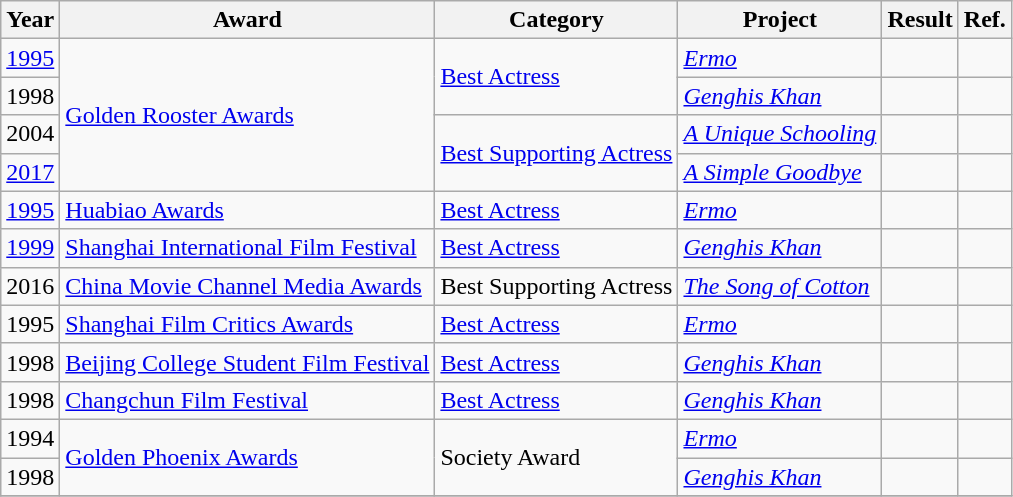<table class="wikitable">
<tr>
<th>Year</th>
<th>Award</th>
<th>Category</th>
<th>Project</th>
<th>Result</th>
<th>Ref.</th>
</tr>
<tr>
<td><a href='#'>1995</a></td>
<td rowspan=4><a href='#'>Golden Rooster Awards</a></td>
<td rowspan=2><a href='#'>Best Actress</a></td>
<td><em><a href='#'>Ermo</a></em></td>
<td></td>
<td></td>
</tr>
<tr>
<td>1998</td>
<td><em><a href='#'>Genghis Khan</a></em></td>
<td></td>
<td></td>
</tr>
<tr>
<td>2004</td>
<td rowspan=2><a href='#'>Best Supporting Actress</a></td>
<td><em><a href='#'>A Unique Schooling</a></em></td>
<td></td>
<td></td>
</tr>
<tr>
<td><a href='#'>2017</a></td>
<td><em><a href='#'>A Simple Goodbye</a></em></td>
<td></td>
<td></td>
</tr>
<tr>
<td><a href='#'>1995</a></td>
<td><a href='#'>Huabiao Awards</a></td>
<td><a href='#'>Best Actress</a></td>
<td><em><a href='#'>Ermo</a></em></td>
<td></td>
<td></td>
</tr>
<tr>
<td><a href='#'>1999</a></td>
<td><a href='#'>Shanghai International Film Festival</a></td>
<td><a href='#'>Best Actress</a></td>
<td><em><a href='#'>Genghis Khan</a></em></td>
<td></td>
<td></td>
</tr>
<tr>
<td>2016</td>
<td><a href='#'>China Movie Channel Media Awards</a></td>
<td>Best Supporting Actress</td>
<td><em><a href='#'>The Song of Cotton</a></em></td>
<td></td>
<td></td>
</tr>
<tr>
<td>1995</td>
<td><a href='#'>Shanghai Film Critics Awards</a></td>
<td><a href='#'>Best Actress</a></td>
<td><em><a href='#'>Ermo</a></em></td>
<td></td>
<td></td>
</tr>
<tr>
<td>1998</td>
<td><a href='#'>Beijing College Student Film Festival</a></td>
<td><a href='#'>Best Actress</a></td>
<td><em><a href='#'>Genghis Khan</a></em></td>
<td></td>
<td></td>
</tr>
<tr>
<td>1998</td>
<td><a href='#'>Changchun Film Festival</a></td>
<td><a href='#'>Best Actress</a></td>
<td><em><a href='#'>Genghis Khan</a></em></td>
<td></td>
<td></td>
</tr>
<tr>
<td>1994</td>
<td rowspan=2><a href='#'>Golden Phoenix Awards</a></td>
<td rowspan=2>Society Award</td>
<td><em><a href='#'>Ermo</a></em></td>
<td></td>
<td></td>
</tr>
<tr>
<td>1998</td>
<td><em><a href='#'>Genghis Khan</a></em></td>
<td></td>
<td></td>
</tr>
<tr>
</tr>
</table>
